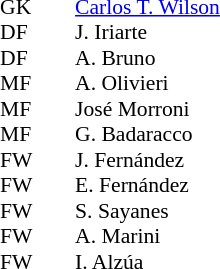<table cellspacing="0" cellpadding="0" style="font-size:90%; margin:0.2em auto;">
<tr>
<th width="25"></th>
<th width="25"></th>
</tr>
<tr>
<td>GK</td>
<td></td>
<td><a href='#'>Carlos T. Wilson</a></td>
</tr>
<tr>
<td>DF</td>
<td></td>
<td>J. Iriarte</td>
</tr>
<tr>
<td>DF</td>
<td></td>
<td>A. Bruno</td>
</tr>
<tr>
<td>MF</td>
<td></td>
<td>A. Olivieri</td>
</tr>
<tr>
<td>MF</td>
<td></td>
<td>José Morroni</td>
</tr>
<tr>
<td>MF</td>
<td></td>
<td>G. Badaracco</td>
</tr>
<tr>
<td>FW</td>
<td></td>
<td>J. Fernández</td>
</tr>
<tr>
<td>FW</td>
<td></td>
<td>E. Fernández</td>
</tr>
<tr>
<td>FW</td>
<td></td>
<td>S. Sayanes</td>
</tr>
<tr>
<td>FW</td>
<td></td>
<td>A. Marini</td>
</tr>
<tr>
<td>FW</td>
<td></td>
<td>I. Alzúa</td>
</tr>
</table>
